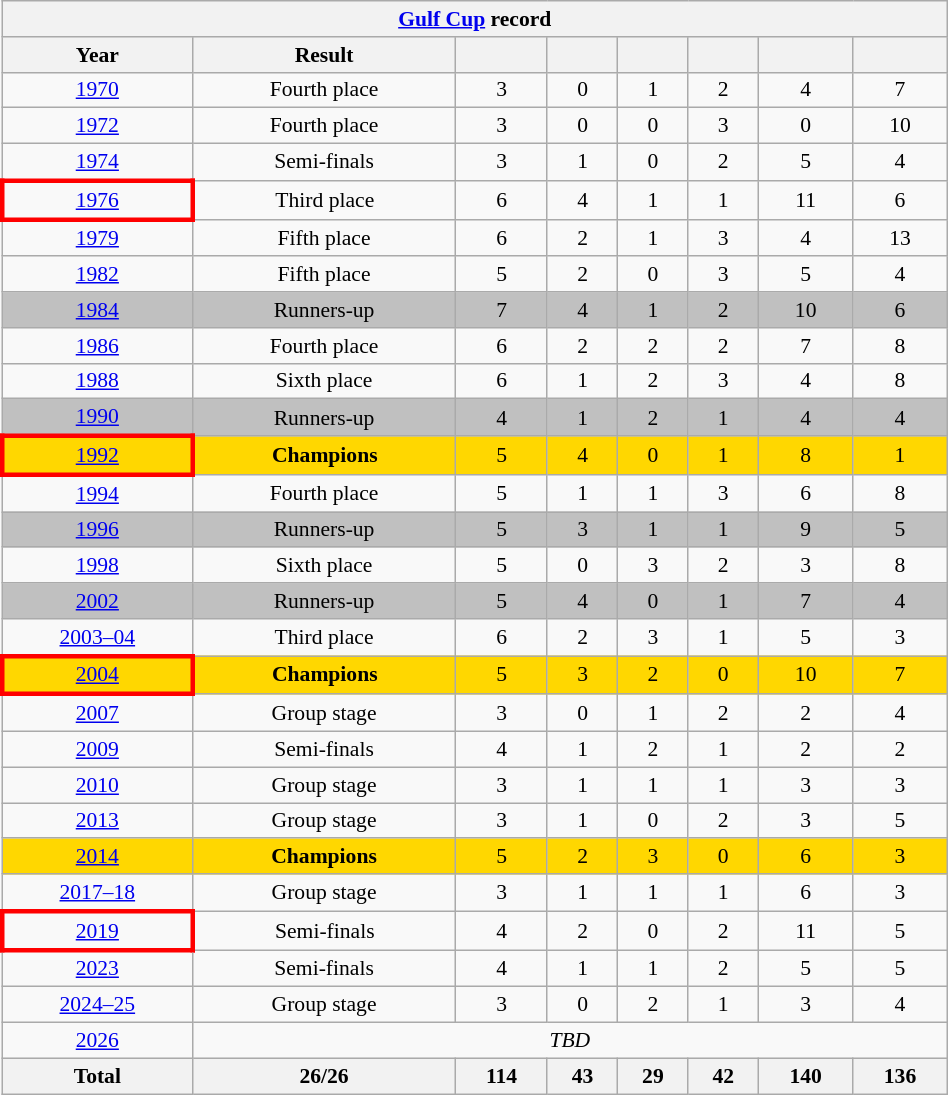<table class="wikitable" class="wikitable" style="font-size:90%; text-align:center; width:50%">
<tr>
<th colspan=8><a href='#'>Gulf Cup</a> record</th>
</tr>
<tr>
<th>Year</th>
<th>Result</th>
<th></th>
<th></th>
<th></th>
<th></th>
<th></th>
<th></th>
</tr>
<tr>
<td> <a href='#'>1970</a></td>
<td>Fourth place</td>
<td>3</td>
<td>0</td>
<td>1</td>
<td>2</td>
<td>4</td>
<td>7</td>
</tr>
<tr>
<td> <a href='#'>1972</a></td>
<td>Fourth place</td>
<td>3</td>
<td>0</td>
<td>0</td>
<td>3</td>
<td>0</td>
<td>10</td>
</tr>
<tr>
<td> <a href='#'>1974</a></td>
<td>Semi-finals</td>
<td>3</td>
<td>1</td>
<td>0</td>
<td>2</td>
<td>5</td>
<td>4</td>
</tr>
<tr>
<td style="border: 3px solid red"> <a href='#'>1976</a></td>
<td>Third place</td>
<td>6</td>
<td>4</td>
<td>1</td>
<td>1</td>
<td>11</td>
<td>6</td>
</tr>
<tr>
<td> <a href='#'>1979</a></td>
<td>Fifth place</td>
<td>6</td>
<td>2</td>
<td>1</td>
<td>3</td>
<td>4</td>
<td>13</td>
</tr>
<tr>
<td> <a href='#'>1982</a></td>
<td>Fifth place</td>
<td>5</td>
<td>2</td>
<td>0</td>
<td>3</td>
<td>5</td>
<td>4</td>
</tr>
<tr style="background:silver;">
<td> <a href='#'>1984</a></td>
<td>Runners-up</td>
<td>7</td>
<td>4</td>
<td>1</td>
<td>2</td>
<td>10</td>
<td>6</td>
</tr>
<tr>
<td> <a href='#'>1986</a></td>
<td>Fourth place</td>
<td>6</td>
<td>2</td>
<td>2</td>
<td>2</td>
<td>7</td>
<td>8</td>
</tr>
<tr>
<td> <a href='#'>1988</a></td>
<td>Sixth place</td>
<td>6</td>
<td>1</td>
<td>2</td>
<td>3</td>
<td>4</td>
<td>8</td>
</tr>
<tr style="background:silver;">
<td> <a href='#'>1990</a></td>
<td>Runners-up</td>
<td>4</td>
<td>1</td>
<td>2</td>
<td>1</td>
<td>4</td>
<td>4</td>
</tr>
<tr style="background:gold;">
<td style="border: 3px solid red"> <a href='#'>1992</a></td>
<td><strong>Champions</strong></td>
<td>5</td>
<td>4</td>
<td>0</td>
<td>1</td>
<td>8</td>
<td>1</td>
</tr>
<tr>
<td> <a href='#'>1994</a></td>
<td>Fourth place</td>
<td>5</td>
<td>1</td>
<td>1</td>
<td>3</td>
<td>6</td>
<td>8</td>
</tr>
<tr style="background:silver;">
<td> <a href='#'>1996</a></td>
<td>Runners-up</td>
<td>5</td>
<td>3</td>
<td>1</td>
<td>1</td>
<td>9</td>
<td>5</td>
</tr>
<tr>
<td> <a href='#'>1998</a></td>
<td>Sixth place</td>
<td>5</td>
<td>0</td>
<td>3</td>
<td>2</td>
<td>3</td>
<td>8</td>
</tr>
<tr style="background:silver;">
<td> <a href='#'>2002</a></td>
<td>Runners-up</td>
<td>5</td>
<td>4</td>
<td>0</td>
<td>1</td>
<td>7</td>
<td>4</td>
</tr>
<tr>
<td> <a href='#'>2003–04</a></td>
<td>Third place</td>
<td>6</td>
<td>2</td>
<td>3</td>
<td>1</td>
<td>5</td>
<td>3</td>
</tr>
<tr style="background:gold;">
<td style="border: 3px solid red"> <a href='#'>2004</a></td>
<td><strong>Champions</strong></td>
<td>5</td>
<td>3</td>
<td>2</td>
<td>0</td>
<td>10</td>
<td>7</td>
</tr>
<tr>
<td> <a href='#'>2007</a></td>
<td>Group stage</td>
<td>3</td>
<td>0</td>
<td>1</td>
<td>2</td>
<td>2</td>
<td>4</td>
</tr>
<tr>
<td> <a href='#'>2009</a></td>
<td>Semi-finals</td>
<td>4</td>
<td>1</td>
<td>2</td>
<td>1</td>
<td>2</td>
<td>2</td>
</tr>
<tr>
<td> <a href='#'>2010</a></td>
<td>Group stage</td>
<td>3</td>
<td>1</td>
<td>1</td>
<td>1</td>
<td>3</td>
<td>3</td>
</tr>
<tr>
<td> <a href='#'>2013</a></td>
<td>Group stage</td>
<td>3</td>
<td>1</td>
<td>0</td>
<td>2</td>
<td>3</td>
<td>5</td>
</tr>
<tr style="background:gold;">
<td> <a href='#'>2014</a></td>
<td><strong>Champions</strong></td>
<td>5</td>
<td>2</td>
<td>3</td>
<td>0</td>
<td>6</td>
<td>3</td>
</tr>
<tr>
<td> <a href='#'>2017–18</a></td>
<td>Group stage</td>
<td>3</td>
<td>1</td>
<td>1</td>
<td>1</td>
<td>6</td>
<td>3</td>
</tr>
<tr>
<td style="border: 3px solid red"> <a href='#'>2019</a></td>
<td>Semi-finals</td>
<td>4</td>
<td>2</td>
<td>0</td>
<td>2</td>
<td>11</td>
<td>5</td>
</tr>
<tr>
<td> <a href='#'>2023</a></td>
<td>Semi-finals</td>
<td>4</td>
<td>1</td>
<td>1</td>
<td>2</td>
<td>5</td>
<td>5</td>
</tr>
<tr>
<td> <a href='#'>2024–25</a></td>
<td>Group stage</td>
<td>3</td>
<td>0</td>
<td>2</td>
<td>1</td>
<td>3</td>
<td>4</td>
</tr>
<tr>
<td> <a href='#'>2026</a></td>
<td colspan="7"><em>TBD</em></td>
</tr>
<tr>
<th>Total</th>
<th>26/26</th>
<th>114</th>
<th>43</th>
<th>29</th>
<th>42</th>
<th>140</th>
<th>136</th>
</tr>
</table>
